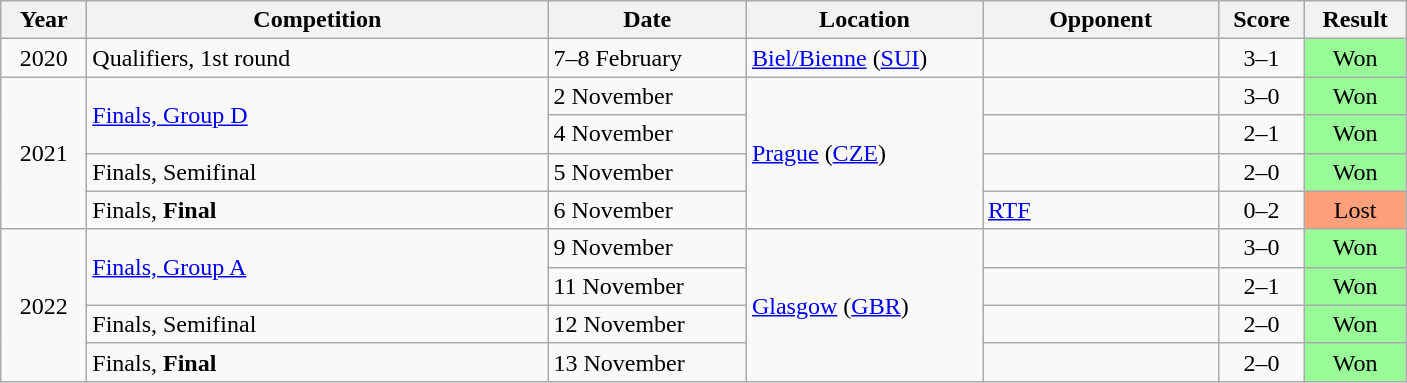<table class="wikitable">
<tr>
<th style="width:50px">Year</th>
<th style="width:300px">Competition</th>
<th style="width:125px">Date</th>
<th style="width:150px">Location</th>
<th style="width:150px">Opponent</th>
<th style="width:50px">Score</th>
<th style="width:60px">Result</th>
</tr>
<tr>
<td align="center" rowspan="1">2020</td>
<td>Qualifiers, 1st round</td>
<td>7–8 February</td>
<td><a href='#'>Biel/Bienne</a> (<a href='#'>SUI</a>)</td>
<td></td>
<td align="center">3–1</td>
<td align="center" bgcolor="#98FB98">Won</td>
</tr>
<tr>
<td align="center" rowspan="4">2021</td>
<td rowspan="2"><a href='#'>Finals, Group D</a></td>
<td>2 November</td>
<td rowspan="4"><a href='#'>Prague</a> (<a href='#'>CZE</a>)</td>
<td></td>
<td align="center">3–0</td>
<td align="center" bgcolor="#98FB98">Won</td>
</tr>
<tr>
<td>4 November</td>
<td></td>
<td align="center">2–1</td>
<td align="center" bgcolor="#98FB98">Won</td>
</tr>
<tr>
<td>Finals, Semifinal</td>
<td>5 November</td>
<td></td>
<td align="center">2–0</td>
<td align="center" bgcolor="#98FB98">Won</td>
</tr>
<tr>
<td>Finals, <strong>Final</strong></td>
<td>6 November</td>
<td> <a href='#'>RTF</a></td>
<td align="center">0–2</td>
<td align="center" bgcolor="#FFA07A">Lost</td>
</tr>
<tr>
<td align="center" rowspan="4">2022</td>
<td rowspan="2"><a href='#'>Finals, Group A</a></td>
<td>9 November</td>
<td rowspan="4"><a href='#'>Glasgow</a> (<a href='#'>GBR</a>)</td>
<td></td>
<td align="center">3–0</td>
<td align="center" bgcolor="#98FB98">Won</td>
</tr>
<tr>
<td>11 November</td>
<td></td>
<td align="center">2–1</td>
<td align="center" bgcolor="#98FB98">Won</td>
</tr>
<tr>
<td>Finals, Semifinal</td>
<td>12 November</td>
<td></td>
<td align="center">2–0</td>
<td align="center" bgcolor="#98FB98">Won</td>
</tr>
<tr>
<td>Finals, <strong>Final</strong></td>
<td>13 November</td>
<td></td>
<td align="center">2–0</td>
<td align="center" bgcolor="#98FB98">Won</td>
</tr>
</table>
